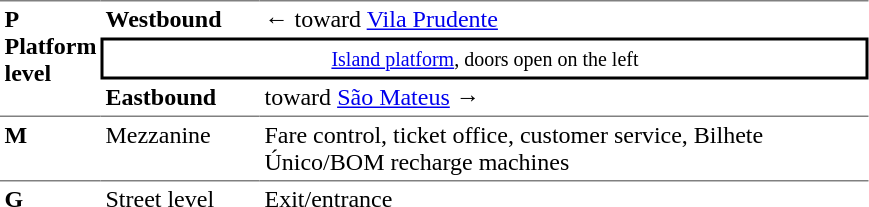<table table border=0 cellspacing=0 cellpadding=3>
<tr>
<td style="border-top:solid 1px gray;border-bottom:solid 1px gray;vertical-align:top;" rowspan=4><strong>P<br>Platform level</strong></td>
</tr>
<tr>
<td style="border-top:solid 1px gray;"><span><strong>Westbound</strong></span></td>
<td style="border-top:solid 1px gray;">←  toward <a href='#'>Vila Prudente</a></td>
</tr>
<tr>
<td style="border-top:solid 2px black;border-right:solid 2px black;border-left:solid 2px black;border-bottom:solid 2px black;text-align:center;" colspan=5><small><a href='#'>Island platform</a>, doors open on the left</small></td>
</tr>
<tr>
<td style="border-bottom:solid 1px gray;"><span><strong>Eastbound</strong></span></td>
<td style="border-bottom:solid 1px gray;"> toward <a href='#'>São Mateus</a> →</td>
</tr>
<tr>
<td style="vertical-align:top;"><strong>M</strong></td>
<td style="vertical-align:top;">Mezzanine</td>
<td style="vertical-align:top;">Fare control, ticket office, customer service, Bilhete Único/BOM recharge machines</td>
</tr>
<tr>
<td style="border-top:solid 1px gray;vertical-align:top;" width=50><strong>G</strong></td>
<td style="border-top:solid 1px gray;vertical-align:top;" width=100>Street level</td>
<td style="border-top:solid 1px gray;vertical-align:top;" width=400>Exit/entrance</td>
</tr>
</table>
